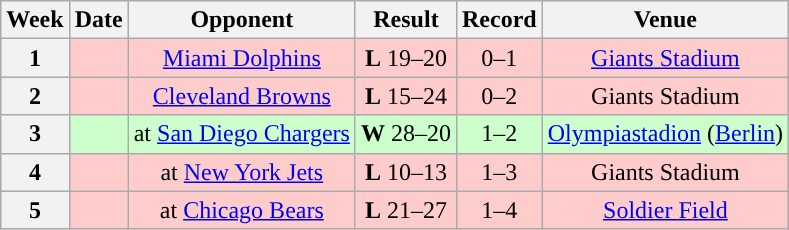<table class="wikitable" style="text-align:center">
<tr>
<th>Week</th>
<th>Date</th>
<th>Opponent</th>
<th>Result</th>
<th>Record</th>
<th>Venue</th>
</tr>
<tr style="background:#fcc">
<th>1</th>
<td></td>
<td><a href='#'>Miami Dolphins</a></td>
<td><strong>L</strong> 19–20</td>
<td>0–1</td>
<td><a href='#'>Giants Stadium</a></td>
</tr>
<tr style="background:#fcc">
<th>2</th>
<td></td>
<td><a href='#'>Cleveland Browns</a></td>
<td><strong>L</strong> 15–24</td>
<td>0–2</td>
<td>Giants Stadium</td>
</tr>
<tr style="background:#cfc">
<th>3</th>
<td></td>
<td>at <a href='#'>San Diego Chargers</a></td>
<td><strong>W</strong> 28–20</td>
<td>1–2</td>
<td><a href='#'>Olympiastadion</a> (<a href='#'>Berlin</a>)</td>
</tr>
<tr style="background:#fcc">
<th>4</th>
<td></td>
<td>at <a href='#'>New York Jets</a></td>
<td><strong>L</strong> 10–13</td>
<td>1–3</td>
<td>Giants Stadium</td>
</tr>
<tr style="background:#fcc">
<th>5</th>
<td></td>
<td>at <a href='#'>Chicago Bears</a></td>
<td><strong>L</strong> 21–27</td>
<td>1–4</td>
<td><a href='#'>Soldier Field</a></td>
</tr>
</table>
